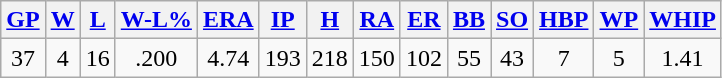<table class="wikitable">
<tr>
<th><a href='#'>GP</a></th>
<th><a href='#'>W</a></th>
<th><a href='#'>L</a></th>
<th><a href='#'>W-L%</a></th>
<th><a href='#'>ERA</a></th>
<th><a href='#'>IP</a></th>
<th><a href='#'>H</a></th>
<th><a href='#'>RA</a></th>
<th><a href='#'>ER</a></th>
<th><a href='#'>BB</a></th>
<th><a href='#'>SO</a></th>
<th><a href='#'>HBP</a></th>
<th><a href='#'>WP</a></th>
<th><a href='#'>WHIP</a></th>
</tr>
<tr align=center>
<td>37</td>
<td>4</td>
<td>16</td>
<td>.200</td>
<td>4.74</td>
<td>193</td>
<td>218</td>
<td>150</td>
<td>102</td>
<td>55</td>
<td>43</td>
<td>7</td>
<td>5</td>
<td>1.41</td>
</tr>
</table>
